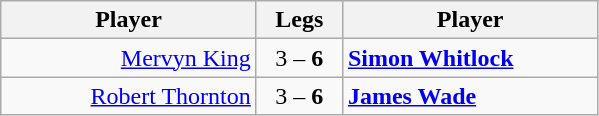<table class=wikitable style="text-align:center">
<tr>
<th width=163>Player</th>
<th width=50>Legs</th>
<th width=163>Player</th>
</tr>
<tr align=left>
<td align=right><a href='#'>Mervyn King</a> </td>
<td align=center>3 – <strong>6</strong></td>
<td> <strong><a href='#'>Simon Whitlock</a></strong></td>
</tr>
<tr align=left>
<td align=right><a href='#'>Robert Thornton</a> </td>
<td align=center>3 – <strong>6</strong></td>
<td> <strong><a href='#'>James Wade</a></strong></td>
</tr>
</table>
